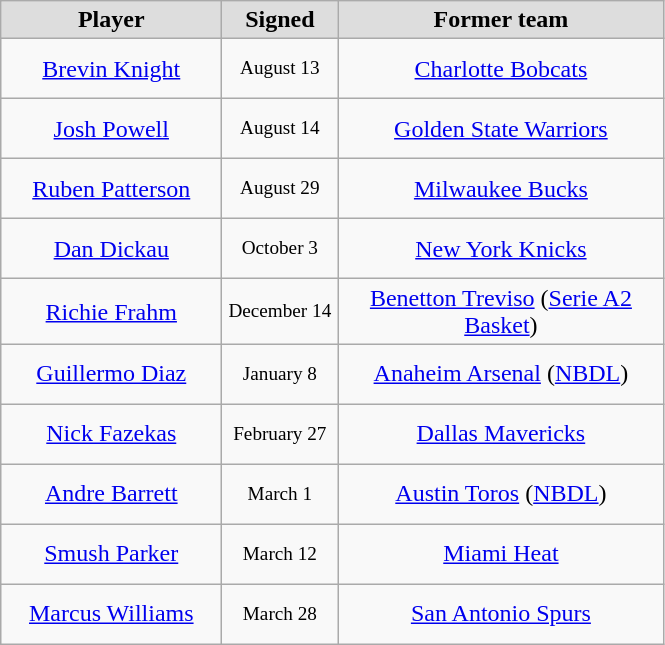<table class="wikitable" style="text-align: center">
<tr align="center" bgcolor="#dddddd">
<td style="width:140px"><strong>Player</strong></td>
<td style="width:70px"><strong>Signed</strong></td>
<td style="width:210px"><strong>Former team</strong></td>
</tr>
<tr style="height:40px">
<td><a href='#'>Brevin Knight</a></td>
<td style="font-size: 80%">August 13</td>
<td><a href='#'>Charlotte Bobcats</a></td>
</tr>
<tr style="height:40px">
<td><a href='#'>Josh Powell</a></td>
<td style="font-size: 80%">August 14</td>
<td><a href='#'>Golden State Warriors</a></td>
</tr>
<tr style="height:40px">
<td><a href='#'>Ruben Patterson</a></td>
<td style="font-size: 80%">August 29</td>
<td><a href='#'>Milwaukee Bucks</a></td>
</tr>
<tr style="height:40px">
<td><a href='#'>Dan Dickau</a></td>
<td style="font-size: 80%">October 3</td>
<td><a href='#'>New York Knicks</a></td>
</tr>
<tr style="height:40px">
<td><a href='#'>Richie Frahm</a></td>
<td style="font-size: 80%">December 14</td>
<td><a href='#'>Benetton Treviso</a> (<a href='#'>Serie A2 Basket</a>)</td>
</tr>
<tr style="height:40px">
<td><a href='#'>Guillermo Diaz</a></td>
<td style="font-size: 80%">January 8</td>
<td><a href='#'>Anaheim Arsenal</a> (<a href='#'>NBDL</a>)</td>
</tr>
<tr style="height:40px">
<td><a href='#'>Nick Fazekas</a></td>
<td style="font-size: 80%">February 27</td>
<td><a href='#'>Dallas Mavericks</a></td>
</tr>
<tr style="height:40px">
<td><a href='#'>Andre Barrett</a></td>
<td style="font-size: 80%">March 1</td>
<td><a href='#'>Austin Toros</a> (<a href='#'>NBDL</a>)</td>
</tr>
<tr style="height:40px">
<td><a href='#'>Smush Parker</a></td>
<td style="font-size: 80%">March 12</td>
<td><a href='#'>Miami Heat</a></td>
</tr>
<tr style="height:40px">
<td><a href='#'>Marcus Williams</a></td>
<td style="font-size: 80%">March 28</td>
<td><a href='#'>San Antonio Spurs</a></td>
</tr>
</table>
